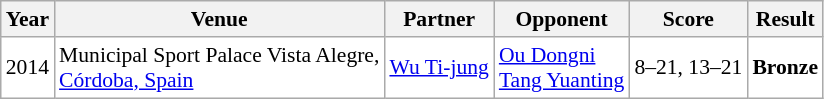<table class="sortable wikitable" style="font-size: 90%;">
<tr>
<th>Year</th>
<th>Venue</th>
<th>Partner</th>
<th>Opponent</th>
<th>Score</th>
<th>Result</th>
</tr>
<tr style="background:white">
<td align="center">2014</td>
<td align="left">Municipal Sport Palace Vista Alegre,<br><a href='#'>Córdoba, Spain</a></td>
<td align="left"> <a href='#'>Wu Ti-jung</a></td>
<td align="left"> <a href='#'>Ou Dongni</a> <br>  <a href='#'>Tang Yuanting</a></td>
<td align="left">8–21, 13–21</td>
<td style="text-align:left; background:white"> <strong>Bronze</strong></td>
</tr>
</table>
